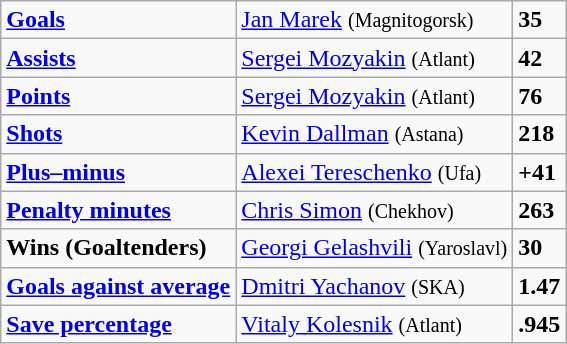<table class="wikitable" style="text-align:left;">
<tr>
<td><strong><a href='#'>Goals</a></strong></td>
<td> <a href='#'>Jan Marek</a> <small>(Magnitogorsk)</small></td>
<td><strong>35</strong></td>
</tr>
<tr>
<td><strong><a href='#'>Assists</a></strong></td>
<td> <a href='#'>Sergei Mozyakin</a> <small>(Atlant)</small></td>
<td><strong>42</strong></td>
</tr>
<tr>
<td><strong><a href='#'>Points</a></strong></td>
<td> <a href='#'>Sergei Mozyakin</a> <small>(Atlant)</small></td>
<td><strong>76</strong></td>
</tr>
<tr>
<td><strong><a href='#'>Shots</a></strong></td>
<td> <a href='#'>Kevin Dallman</a> <small>(Astana)</small></td>
<td><strong>218</strong></td>
</tr>
<tr>
<td><strong><a href='#'>Plus–minus</a></strong></td>
<td> <a href='#'>Alexei Tereschenko</a> <small>(Ufa)</small></td>
<td><strong>+41</strong></td>
</tr>
<tr>
<td><strong><a href='#'>Penalty minutes</a></strong></td>
<td> <a href='#'>Chris Simon</a> <small>(Chekhov)</small></td>
<td><strong>263</strong></td>
</tr>
<tr>
<td><strong>Wins (Goaltenders)</strong></td>
<td> <a href='#'>Georgi Gelashvili</a> <small>(Yaroslavl)</small></td>
<td><strong>30</strong></td>
</tr>
<tr>
<td><strong><a href='#'>Goals against average</a></strong></td>
<td> <a href='#'>Dmitri Yachanov</a> <small>(SKA)</small></td>
<td><strong>1.47</strong></td>
</tr>
<tr>
<td><strong><a href='#'>Save percentage</a></strong></td>
<td> <a href='#'>Vitaly Kolesnik</a> <small>(Atlant)</small></td>
<td><strong>.945</strong></td>
</tr>
</table>
